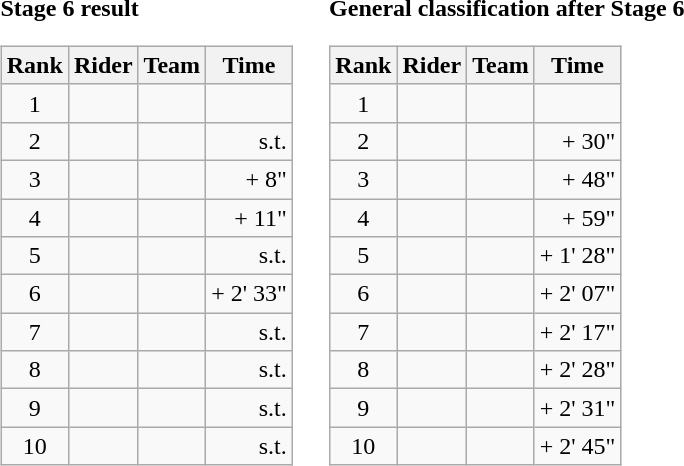<table>
<tr>
<td><strong>Stage 6 result</strong><br><table class="wikitable">
<tr>
<th scope="col">Rank</th>
<th scope="col">Rider</th>
<th scope="col">Team</th>
<th scope="col">Time</th>
</tr>
<tr>
<td style="text-align:center;">1</td>
<td></td>
<td></td>
<td style="text-align:right;"></td>
</tr>
<tr>
<td style="text-align:center;">2</td>
<td></td>
<td></td>
<td style="text-align:right;">s.t.</td>
</tr>
<tr>
<td style="text-align:center;">3</td>
<td></td>
<td></td>
<td style="text-align:right;">+ 8"</td>
</tr>
<tr>
<td style="text-align:center;">4</td>
<td></td>
<td></td>
<td style="text-align:right;">+ 11"</td>
</tr>
<tr>
<td style="text-align:center;">5</td>
<td></td>
<td></td>
<td style="text-align:right;">s.t.</td>
</tr>
<tr>
<td style="text-align:center;">6</td>
<td></td>
<td></td>
<td style="text-align:right;">+ 2' 33"</td>
</tr>
<tr>
<td style="text-align:center;">7</td>
<td></td>
<td></td>
<td style="text-align:right;">s.t.</td>
</tr>
<tr>
<td style="text-align:center;">8</td>
<td></td>
<td></td>
<td style="text-align:right;">s.t.</td>
</tr>
<tr>
<td style="text-align:center;">9</td>
<td></td>
<td></td>
<td style="text-align:right;">s.t.</td>
</tr>
<tr>
<td style="text-align:center;">10</td>
<td></td>
<td></td>
<td style="text-align:right;">s.t.</td>
</tr>
</table>
</td>
<td></td>
<td><strong>General classification after Stage 6</strong><br><table class="wikitable">
<tr>
<th scope="col">Rank</th>
<th scope="col">Rider</th>
<th scope="col">Team</th>
<th scope="col">Time</th>
</tr>
<tr>
<td style="text-align:center;">1</td>
<td></td>
<td></td>
<td style="text-align:right;"></td>
</tr>
<tr>
<td style="text-align:center;">2</td>
<td></td>
<td></td>
<td style="text-align:right;">+ 30"</td>
</tr>
<tr>
<td style="text-align:center;">3</td>
<td></td>
<td></td>
<td style="text-align:right;">+ 48"</td>
</tr>
<tr>
<td style="text-align:center;">4</td>
<td></td>
<td></td>
<td style="text-align:right;">+ 59"</td>
</tr>
<tr>
<td style="text-align:center;">5</td>
<td></td>
<td></td>
<td style="text-align:right;">+ 1' 28"</td>
</tr>
<tr>
<td style="text-align:center;">6</td>
<td></td>
<td></td>
<td style="text-align:right;">+ 2' 07"</td>
</tr>
<tr>
<td style="text-align:center;">7</td>
<td></td>
<td></td>
<td style="text-align:right;">+ 2' 17"</td>
</tr>
<tr>
<td style="text-align:center;">8</td>
<td></td>
<td></td>
<td style="text-align:right;">+ 2' 28"</td>
</tr>
<tr>
<td style="text-align:center;">9</td>
<td></td>
<td></td>
<td style="text-align:right;">+ 2' 31"</td>
</tr>
<tr>
<td style="text-align:center;">10</td>
<td></td>
<td></td>
<td style="text-align:right;">+ 2' 45"</td>
</tr>
</table>
</td>
</tr>
</table>
